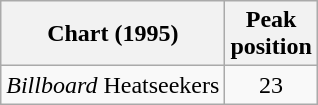<table class="wikitable">
<tr>
<th>Chart (1995)</th>
<th>Peak<br>position</th>
</tr>
<tr>
<td><em>Billboard</em> Heatseekers</td>
<td align="center">23</td>
</tr>
</table>
